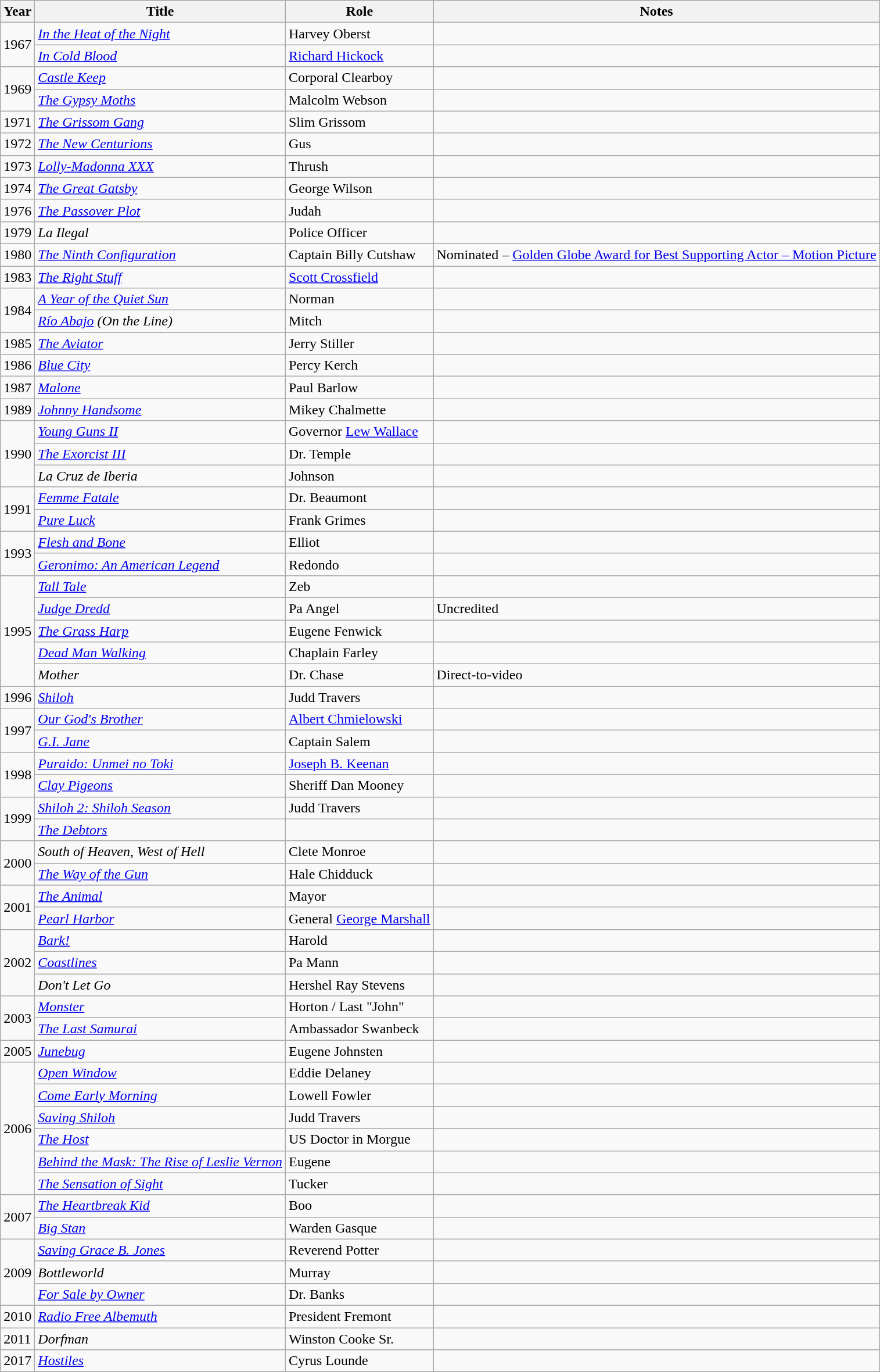<table class="wikitable sortable">
<tr>
<th>Year</th>
<th>Title</th>
<th>Role</th>
<th class="unsortable">Notes</th>
</tr>
<tr>
<td rowspan="2">1967</td>
<td><em><a href='#'>In the Heat of the Night</a></em></td>
<td>Harvey Oberst</td>
<td></td>
</tr>
<tr>
<td><em><a href='#'>In Cold Blood</a></em></td>
<td><a href='#'>Richard Hickock</a></td>
<td></td>
</tr>
<tr>
<td rowspan="2">1969</td>
<td><em><a href='#'>Castle Keep</a></em></td>
<td>Corporal Clearboy</td>
<td></td>
</tr>
<tr>
<td><em><a href='#'>The Gypsy Moths</a></em></td>
<td>Malcolm Webson</td>
<td></td>
</tr>
<tr>
<td>1971</td>
<td><em><a href='#'>The Grissom Gang</a></em></td>
<td>Slim Grissom</td>
<td></td>
</tr>
<tr>
<td>1972</td>
<td><em><a href='#'>The New Centurions</a></em></td>
<td>Gus</td>
<td></td>
</tr>
<tr>
<td>1973</td>
<td><em><a href='#'>Lolly-Madonna XXX</a></em></td>
<td>Thrush</td>
<td></td>
</tr>
<tr>
<td>1974</td>
<td><em><a href='#'>The Great Gatsby</a></em></td>
<td>George Wilson</td>
<td></td>
</tr>
<tr>
<td>1976</td>
<td><em><a href='#'>The Passover Plot</a></em></td>
<td>Judah</td>
<td></td>
</tr>
<tr>
<td>1979</td>
<td><em>La Ilegal</em></td>
<td>Police Officer</td>
<td></td>
</tr>
<tr>
<td>1980</td>
<td><em><a href='#'>The Ninth Configuration</a></em></td>
<td>Captain Billy Cutshaw</td>
<td>Nominated – <a href='#'>Golden Globe Award for Best Supporting Actor – Motion Picture</a></td>
</tr>
<tr>
<td>1983</td>
<td><em><a href='#'>The Right Stuff</a></em></td>
<td><a href='#'>Scott Crossfield</a></td>
<td></td>
</tr>
<tr>
<td rowspan="2">1984</td>
<td><em><a href='#'>A Year of the Quiet Sun</a></em></td>
<td>Norman</td>
<td></td>
</tr>
<tr>
<td><em><a href='#'>Río Abajo</a> (On the Line)</em></td>
<td>Mitch</td>
<td></td>
</tr>
<tr>
<td>1985</td>
<td><em><a href='#'>The Aviator</a></em></td>
<td>Jerry Stiller</td>
<td></td>
</tr>
<tr>
<td>1986</td>
<td><em><a href='#'>Blue City</a></em></td>
<td>Percy Kerch</td>
<td></td>
</tr>
<tr>
<td>1987</td>
<td><em><a href='#'>Malone</a></em></td>
<td>Paul Barlow</td>
<td></td>
</tr>
<tr>
<td>1989</td>
<td><em><a href='#'>Johnny Handsome</a></em></td>
<td>Mikey Chalmette</td>
<td></td>
</tr>
<tr>
<td rowspan="3">1990</td>
<td><em><a href='#'>Young Guns II</a></em></td>
<td>Governor <a href='#'>Lew Wallace</a></td>
<td></td>
</tr>
<tr>
<td><em><a href='#'>The Exorcist III</a></em></td>
<td>Dr. Temple</td>
<td></td>
</tr>
<tr>
<td><em>La Cruz de Iberia</em></td>
<td>Johnson</td>
<td></td>
</tr>
<tr>
<td rowspan="2">1991</td>
<td><em><a href='#'>Femme Fatale</a></em></td>
<td>Dr. Beaumont</td>
<td></td>
</tr>
<tr>
<td><em><a href='#'>Pure Luck</a></em></td>
<td>Frank Grimes</td>
<td></td>
</tr>
<tr>
<td rowspan="2">1993</td>
<td><em><a href='#'>Flesh and Bone</a></em></td>
<td>Elliot</td>
<td></td>
</tr>
<tr>
<td><em><a href='#'>Geronimo: An American Legend</a></em></td>
<td>Redondo</td>
<td></td>
</tr>
<tr>
<td rowspan="5">1995</td>
<td><em><a href='#'>Tall Tale</a></em></td>
<td>Zeb</td>
<td></td>
</tr>
<tr>
<td><em><a href='#'>Judge Dredd</a></em></td>
<td>Pa Angel</td>
<td>Uncredited</td>
</tr>
<tr>
<td><em><a href='#'>The Grass Harp</a></em></td>
<td>Eugene Fenwick</td>
<td></td>
</tr>
<tr>
<td><em><a href='#'>Dead Man Walking</a></em></td>
<td>Chaplain Farley</td>
<td></td>
</tr>
<tr>
<td><em>Mother</em></td>
<td>Dr. Chase</td>
<td>Direct-to-video</td>
</tr>
<tr>
<td>1996</td>
<td><em><a href='#'>Shiloh</a></em></td>
<td>Judd Travers</td>
<td></td>
</tr>
<tr>
<td rowspan="2">1997</td>
<td><em><a href='#'>Our God's Brother</a></em></td>
<td><a href='#'>Albert Chmielowski</a></td>
<td></td>
</tr>
<tr>
<td><em><a href='#'>G.I. Jane</a></em></td>
<td>Captain Salem</td>
<td></td>
</tr>
<tr>
<td rowspan="2">1998</td>
<td><em><a href='#'>Puraido: Unmei no Toki</a></em></td>
<td><a href='#'>Joseph B. Keenan</a></td>
<td></td>
</tr>
<tr>
<td><em><a href='#'>Clay Pigeons</a></em></td>
<td>Sheriff Dan Mooney</td>
<td></td>
</tr>
<tr>
<td rowspan="2">1999</td>
<td><em><a href='#'>Shiloh 2: Shiloh Season</a></em></td>
<td>Judd Travers</td>
<td></td>
</tr>
<tr>
<td><em><a href='#'>The Debtors</a></em></td>
<td></td>
<td></td>
</tr>
<tr>
<td rowspan="2">2000</td>
<td><em>South of Heaven, West of Hell</em></td>
<td>Clete Monroe</td>
<td></td>
</tr>
<tr>
<td><em><a href='#'>The Way of the Gun</a></em></td>
<td>Hale Chidduck</td>
<td></td>
</tr>
<tr>
<td rowspan="2">2001</td>
<td><em><a href='#'>The Animal</a></em></td>
<td>Mayor</td>
<td></td>
</tr>
<tr>
<td><em><a href='#'>Pearl Harbor</a></em></td>
<td>General <a href='#'>George Marshall</a></td>
<td></td>
</tr>
<tr>
<td rowspan="3">2002</td>
<td><em><a href='#'>Bark!</a></em></td>
<td>Harold</td>
<td></td>
</tr>
<tr>
<td><em><a href='#'>Coastlines</a></em></td>
<td>Pa Mann</td>
<td></td>
</tr>
<tr>
<td><em>Don't Let Go</em></td>
<td>Hershel Ray Stevens</td>
<td></td>
</tr>
<tr>
<td rowspan="2">2003</td>
<td><em><a href='#'>Monster</a></em></td>
<td>Horton / Last "John"</td>
<td></td>
</tr>
<tr>
<td><em><a href='#'>The Last Samurai</a></em></td>
<td>Ambassador Swanbeck</td>
<td></td>
</tr>
<tr>
<td>2005</td>
<td><em><a href='#'>Junebug</a></em></td>
<td>Eugene Johnsten</td>
<td></td>
</tr>
<tr>
<td rowspan="6">2006</td>
<td><em><a href='#'>Open Window</a></em></td>
<td>Eddie Delaney</td>
<td></td>
</tr>
<tr>
<td><em><a href='#'>Come Early Morning</a></em></td>
<td>Lowell Fowler</td>
<td></td>
</tr>
<tr>
<td><em><a href='#'>Saving Shiloh</a></em></td>
<td>Judd Travers</td>
<td></td>
</tr>
<tr>
<td><em><a href='#'>The Host</a></em></td>
<td>US Doctor in Morgue</td>
<td></td>
</tr>
<tr>
<td><em><a href='#'>Behind the Mask: The Rise of Leslie Vernon</a></em></td>
<td>Eugene</td>
<td></td>
</tr>
<tr>
<td><em><a href='#'>The Sensation of Sight</a></em></td>
<td>Tucker</td>
<td></td>
</tr>
<tr>
<td rowspan="2">2007</td>
<td><em><a href='#'>The Heartbreak Kid</a></em></td>
<td>Boo</td>
<td></td>
</tr>
<tr>
<td><em><a href='#'>Big Stan</a></em></td>
<td>Warden Gasque</td>
<td></td>
</tr>
<tr>
<td rowspan="3">2009</td>
<td><em><a href='#'>Saving Grace B. Jones</a></em></td>
<td>Reverend Potter</td>
<td></td>
</tr>
<tr>
<td><em>Bottleworld</em></td>
<td>Murray</td>
<td></td>
</tr>
<tr>
<td><em><a href='#'>For Sale by Owner</a></em></td>
<td>Dr. Banks</td>
<td></td>
</tr>
<tr>
<td>2010</td>
<td><em><a href='#'>Radio Free Albemuth</a></em></td>
<td>President Fremont</td>
<td></td>
</tr>
<tr>
<td>2011</td>
<td><em>Dorfman</em></td>
<td>Winston Cooke Sr.</td>
<td></td>
</tr>
<tr>
<td>2017</td>
<td><em><a href='#'>Hostiles</a></em></td>
<td>Cyrus Lounde</td>
<td></td>
</tr>
</table>
